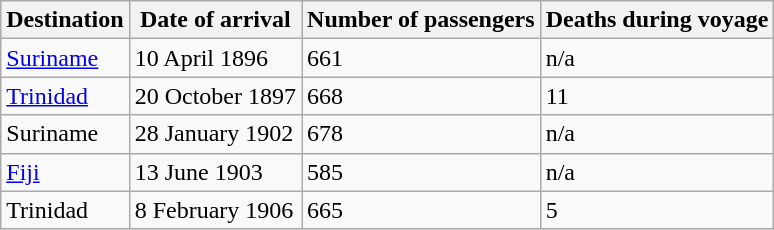<table class="wikitable">
<tr>
<th>Destination</th>
<th>Date of arrival</th>
<th>Number of passengers</th>
<th>Deaths during voyage</th>
</tr>
<tr>
<td><a href='#'>Suriname</a></td>
<td>10 April 1896</td>
<td>661</td>
<td>n/a</td>
</tr>
<tr>
<td><a href='#'>Trinidad</a></td>
<td>20 October 1897</td>
<td>668</td>
<td>11</td>
</tr>
<tr>
<td>Suriname</td>
<td>28 January 1902</td>
<td>678</td>
<td>n/a</td>
</tr>
<tr>
<td><a href='#'>Fiji</a></td>
<td>13 June 1903</td>
<td>585</td>
<td>n/a</td>
</tr>
<tr>
<td>Trinidad</td>
<td>8 February 1906</td>
<td>665</td>
<td>5</td>
</tr>
</table>
